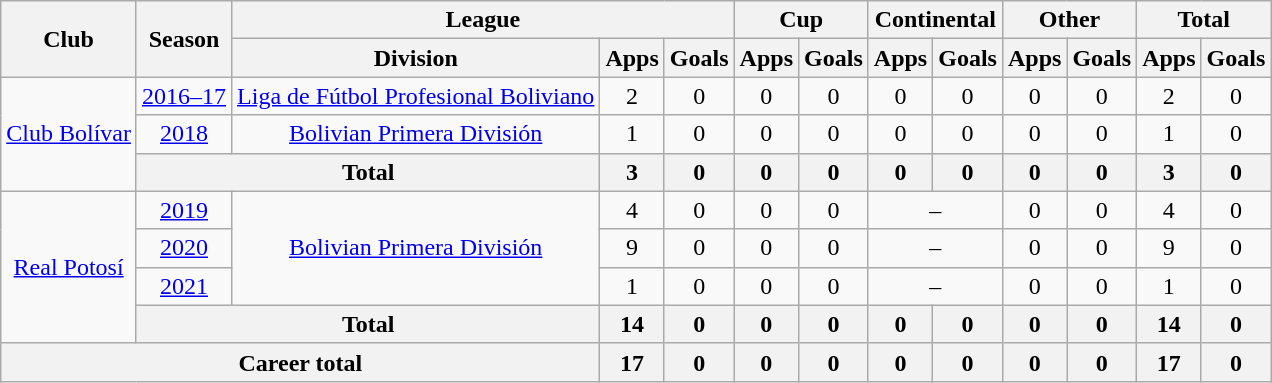<table class="wikitable" style="text-align: center">
<tr>
<th rowspan="2">Club</th>
<th rowspan="2">Season</th>
<th colspan="3">League</th>
<th colspan="2">Cup</th>
<th colspan="2">Continental</th>
<th colspan="2">Other</th>
<th colspan="2">Total</th>
</tr>
<tr>
<th>Division</th>
<th>Apps</th>
<th>Goals</th>
<th>Apps</th>
<th>Goals</th>
<th>Apps</th>
<th>Goals</th>
<th>Apps</th>
<th>Goals</th>
<th>Apps</th>
<th>Goals</th>
</tr>
<tr>
<td rowspan="3"><a href='#'>Club Bolívar</a></td>
<td><a href='#'>2016–17</a></td>
<td><a href='#'>Liga de Fútbol Profesional Boliviano</a></td>
<td>2</td>
<td>0</td>
<td>0</td>
<td>0</td>
<td>0</td>
<td>0</td>
<td>0</td>
<td>0</td>
<td>2</td>
<td>0</td>
</tr>
<tr>
<td><a href='#'>2018</a></td>
<td><a href='#'>Bolivian Primera División</a></td>
<td>1</td>
<td>0</td>
<td>0</td>
<td>0</td>
<td>0</td>
<td>0</td>
<td>0</td>
<td>0</td>
<td>1</td>
<td>0</td>
</tr>
<tr>
<th colspan="2"><strong>Total</strong></th>
<th>3</th>
<th>0</th>
<th>0</th>
<th>0</th>
<th>0</th>
<th>0</th>
<th>0</th>
<th>0</th>
<th>3</th>
<th>0</th>
</tr>
<tr>
<td rowspan="4"><a href='#'>Real Potosí</a></td>
<td><a href='#'>2019</a></td>
<td rowspan="3"><a href='#'>Bolivian Primera División</a></td>
<td>4</td>
<td>0</td>
<td>0</td>
<td>0</td>
<td colspan="2">–</td>
<td>0</td>
<td>0</td>
<td>4</td>
<td>0</td>
</tr>
<tr>
<td><a href='#'>2020</a></td>
<td>9</td>
<td>0</td>
<td>0</td>
<td>0</td>
<td colspan="2">–</td>
<td>0</td>
<td>0</td>
<td>9</td>
<td>0</td>
</tr>
<tr>
<td><a href='#'>2021</a></td>
<td>1</td>
<td>0</td>
<td>0</td>
<td>0</td>
<td colspan="2">–</td>
<td>0</td>
<td>0</td>
<td>1</td>
<td>0</td>
</tr>
<tr>
<th colspan="2"><strong>Total</strong></th>
<th>14</th>
<th>0</th>
<th>0</th>
<th>0</th>
<th>0</th>
<th>0</th>
<th>0</th>
<th>0</th>
<th>14</th>
<th>0</th>
</tr>
<tr>
<th colspan="3"><strong>Career total</strong></th>
<th>17</th>
<th>0</th>
<th>0</th>
<th>0</th>
<th>0</th>
<th>0</th>
<th>0</th>
<th>0</th>
<th>17</th>
<th>0</th>
</tr>
</table>
